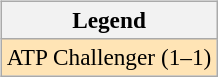<table>
<tr valign=top>
<td><br><table class=wikitable style=font-size:97%>
<tr>
<th>Legend</th>
</tr>
<tr style="background:moccasin;">
<td>ATP Challenger (1–1)</td>
</tr>
</table>
</td>
<td></td>
</tr>
</table>
